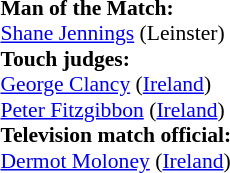<table style="width:100%; font-size:90%;">
<tr>
<td><br><strong>Man of the Match:</strong>
<br> <a href='#'>Shane Jennings</a> (Leinster)<br><strong>Touch judges:</strong>
<br><a href='#'>George Clancy</a> (<a href='#'>Ireland</a>)
<br><a href='#'>Peter Fitzgibbon</a> (<a href='#'>Ireland</a>)
<br><strong>Television match official:</strong>
<br><a href='#'>Dermot Moloney</a> (<a href='#'>Ireland</a>)</td>
</tr>
</table>
